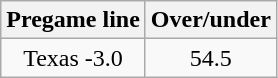<table class="wikitable" style="margin-left: auto; margin-right: auto; border: none; display: inline-table;">
<tr align="center">
<th style=>Pregame line</th>
<th style=>Over/under</th>
</tr>
<tr align="center">
<td>Texas -3.0</td>
<td>54.5</td>
</tr>
</table>
